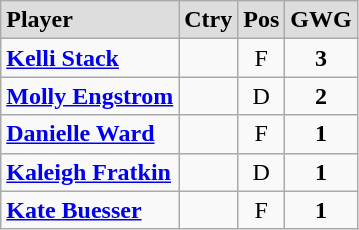<table class="wikitable">
<tr align="center" style="font-weight:bold; background-color:#dddddd;" |>
<td align="left">Player</td>
<td>Ctry</td>
<td>Pos</td>
<td>GWG</td>
</tr>
<tr align="center">
<td align="left"><strong><a href='#'>Kelli Stack</a></strong></td>
<td></td>
<td>F</td>
<td><strong>3</strong></td>
</tr>
<tr align="center">
<td align="left"><strong><a href='#'>Molly Engstrom</a></strong></td>
<td></td>
<td>D</td>
<td><strong>2</strong></td>
</tr>
<tr align="center">
<td align="left"><strong><a href='#'>Danielle Ward</a></strong></td>
<td></td>
<td>F</td>
<td><strong>1</strong></td>
</tr>
<tr align="center">
<td align="left"><strong><a href='#'>Kaleigh Fratkin</a></strong></td>
<td></td>
<td>D</td>
<td><strong>1</strong></td>
</tr>
<tr align="center">
<td align="left"><strong><a href='#'>Kate Buesser</a></strong></td>
<td></td>
<td>F</td>
<td><strong>1</strong></td>
</tr>
</table>
